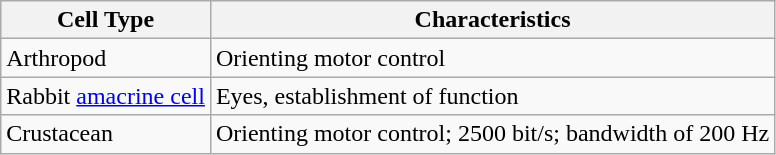<table class="wikitable">
<tr>
<th>Cell Type</th>
<th>Characteristics</th>
</tr>
<tr>
<td>Arthropod</td>
<td>Orienting motor control</td>
</tr>
<tr>
<td>Rabbit <a href='#'>amacrine cell</a></td>
<td>Eyes, establishment of function</td>
</tr>
<tr>
<td>Crustacean</td>
<td>Orienting motor control; 2500 bit/s; bandwidth of 200 Hz</td>
</tr>
</table>
